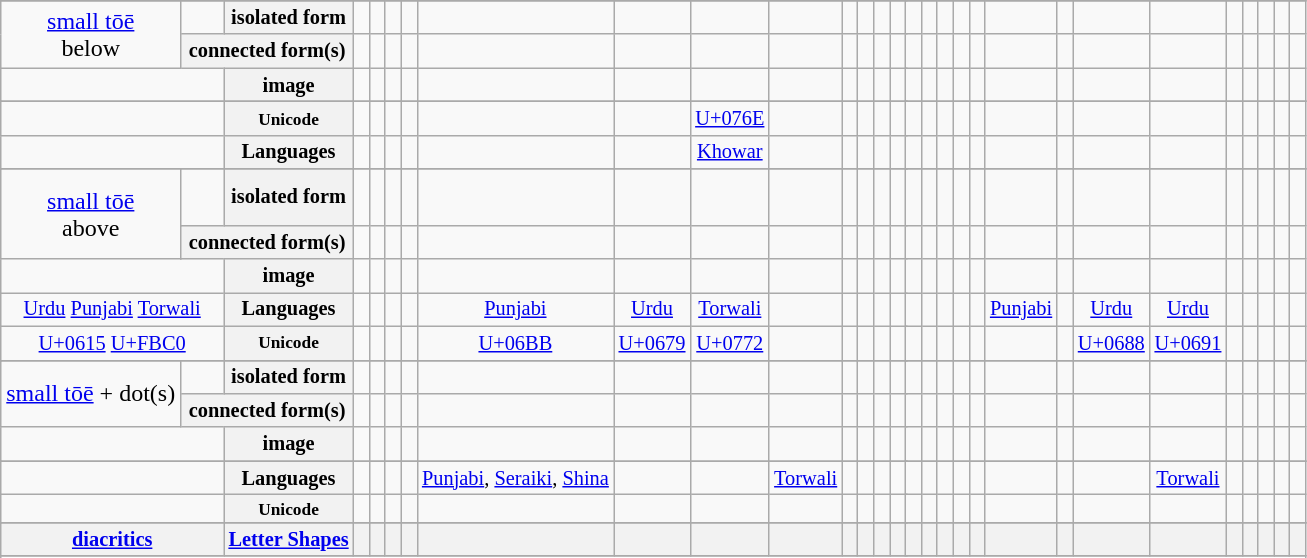<table class="wikitable" style="text-align:center;">
<tr>
</tr>
<tr>
<td colspan=2 rowspan=2><a href='#'>small tōē</a> <br> below</td>
<td colspan=2 style="font-size:200%;"></td>
<th colspan=1 style="font-size:85%;">isolated form</th>
<td style="font-size:150%;color:#E3E6EB;"></td>
<td style="font-size:150%;color:#E3E6EB;"></td>
<td style="font-size:150%;color:#E3E6EB;"></td>
<td style="font-size:150%;color:#E3E6EB;"></td>
<td style="font-size:150%;color:#E3E6EB;"></td>
<td style="font-size:150%;color:#E3E6EB;"></td>
<td style="font-size:150%;"></td>
<td style="font-size:150%;color:#E3E6EB;"></td>
<td style="font-size:150%;color:#E3E6EB;"></td>
<td style="font-size:150%;color:#E3E6EB;"></td>
<td style="font-size:150%;color:#E3E6EB;"></td>
<td colspan=2 style="font-size:150%;color:#E3E6EB;"></td>
<td colspan=2 style="font-size:150%;color:#E3E6EB;"></td>
<td style="font-size:150%;color:#E3E6EB;"></td>
<td style="font-size:150%;color:#E3E6EB;"></td>
<td style="font-size:150%;color:#E3E6EB;"></td>
<td style="font-size:150%;color:#E3E6EB;"></td>
<td style="font-size:150%;color:#E3E6EB;"></td>
<td style="font-size:150%;color:#E3E6EB;"></td>
<td style="font-size:150%;color:#E3E6EB;"></td>
<td style="font-size:150%;color:#E3E6EB;"></td>
<td style="font-size:150%;color:#E3E6EB;"></td>
<td style="font-size:150%;color:#E3E6EB;"></td>
<td style="font-size:150%;color:#E3E6EB;"></td>
<td style="font-size:150%;color:#E3E6EB;"></td>
<td style="font-size:150%;color:#E3E6EB;"></td>
</tr>
<tr>
<th colspan=3 style="font-size:85%;">connected form(s)</th>
<td></td>
<td></td>
<td></td>
<td></td>
<td></td>
<td></td>
<td style="white-space:nowrap;"> </td>
<td></td>
<td></td>
<td></td>
<td></td>
<td colspan=2></td>
<td colspan=2></td>
<td></td>
<td></td>
<td></td>
<td></td>
<td></td>
<td></td>
<td></td>
<td></td>
<td></td>
<td></td>
<td></td>
<td></td>
<td style="white-space:nowrap"></td>
</tr>
<tr>
<td colspan=4></td>
<th colspan=1 style="font-size:85%;">image</th>
<td></td>
<td></td>
<td></td>
<td></td>
<td></td>
<td></td>
<td> </td>
<td></td>
<td></td>
<td></td>
<td></td>
<td colspan=2></td>
<td colspan=2></td>
<td></td>
<td></td>
<td></td>
<td></td>
<td></td>
<td></td>
<td></td>
<td></td>
<td></td>
<td></td>
<td></td>
<td></td>
<td style="white-space:nowrap"></td>
</tr>
<tr>
</tr>
<tr style="font-size:85%;">
<td colspan=4 style="white-space:nowrap;"></td>
<th colspan=1 style="font-size:85%;">Unicode</th>
<td></td>
<td></td>
<td></td>
<td></td>
<td></td>
<td></td>
<td> <a href='#'>U+076E</a></td>
<td></td>
<td></td>
<td></td>
<td></td>
<td colspan=2></td>
<td colspan=2></td>
<td></td>
<td></td>
<td></td>
<td></td>
<td></td>
<td></td>
<td></td>
<td></td>
<td></td>
<td></td>
<td></td>
<td></td>
<td style="white-space:nowrap"></td>
</tr>
<tr style="font-size:85%;">
<td colspan=4></td>
<th colspan=1>Languages</th>
<td></td>
<td></td>
<td></td>
<td></td>
<td></td>
<td></td>
<td> <a href='#'>Khowar</a></td>
<td></td>
<td></td>
<td></td>
<td></td>
<td colspan=2></td>
<td colspan=2></td>
<td></td>
<td></td>
<td></td>
<td></td>
<td></td>
<td></td>
<td></td>
<td></td>
<td></td>
<td></td>
<td></td>
<td></td>
<td style="white-space:nowrap"></td>
</tr>
<tr>
</tr>
<tr>
<td colspan=1 rowspan=2><a href='#'>small tōē</a> <br> above</td>
<td colspan=3 style="font-size:150%;white-space:nowrap;">      </td>
<th colspan=1 style="font-size:85%;">isolated form</th>
<td style="font-size:150%;color:#E3E6EB;"></td>
<td style="font-size:150%;color:#E3E6EB;"></td>
<td style="font-size:150%;color:#E3E6EB;"></td>
<td style="font-size:150%;color:#E3E6EB;"></td>
<td style="font-size:150%;"></td>
<td style="font-size:150%;"></td>
<td style="font-size:150%;"></td>
<td style="font-size:150%;color:#E3E6EB;"></td>
<td style="font-size:150%;color:#E3E6EB;"></td>
<td style="font-size:150%;color:#E3E6EB;"></td>
<td style="font-size:150%;color:#E3E6EB;"></td>
<td colspan=2 style="font-size:150%;color:#E3E6EB;"></td>
<td colspan=2 style="font-size:150%;color:#E3E6EB;"></td>
<td style="font-size:150%;color:#E3E6EB;"></td>
<td style="font-size:150%;color:#E3E6EB;"></td>
<td style="font-size:150%;color:#E3E6EB;"></td>
<td style="font-size:150%;color:#E3E6EB;"></td>
<td style="font-size:100%;">   </td>
<td style="font-size:150%;color:#E3E6EB;"></td>
<td style="font-size:150%;"></td>
<td style="font-size:150%;"></td>
<td style="font-size:150%;color:#E3E6EB;"></td>
<td style="font-size:150%;color:#E3E6EB;"></td>
<td style="font-size:150%;color:#E3E6EB;"></td>
<td style="font-size:150%;color:#E3E6EB;"></td>
<td style="font-size:150%;color:#E3E6EB;"></td>
</tr>
<tr>
<th colspan=4 style="font-size:85%;">connected form(s)</th>
<td></td>
<td></td>
<td></td>
<td></td>
<td></td>
<td></td>
<td></td>
<td></td>
<td></td>
<td></td>
<td></td>
<td colspan=2></td>
<td colspan=2></td>
<td></td>
<td></td>
<td></td>
<td></td>
<td></td>
<td></td>
<td></td>
<td></td>
<td></td>
<td></td>
<td></td>
<td></td>
<td style="white-space:nowrap"></td>
</tr>
<tr>
<td colspan=4></td>
<th colspan=1 style="font-size:85%;">image</th>
<td></td>
<td></td>
<td></td>
<td></td>
<td></td>
<td></td>
<td></td>
<td></td>
<td></td>
<td></td>
<td></td>
<td colspan=2></td>
<td colspan=2></td>
<td></td>
<td></td>
<td></td>
<td></td>
<td></td>
<td></td>
<td></td>
<td></td>
<td></td>
<td></td>
<td></td>
<td></td>
<td style="white-space:nowrap"></td>
</tr>
<tr style="font-size:85%;">
<td colspan=4><a href='#'>Urdu</a> <a href='#'>Punjabi</a> <a href='#'>Torwali</a></td>
<th colspan=1>Languages</th>
<td></td>
<td></td>
<td></td>
<td></td>
<td> <a href='#'>Punjabi</a></td>
<td> <a href='#'>Urdu</a></td>
<td> <a href='#'>Torwali</a></td>
<td></td>
<td></td>
<td></td>
<td></td>
<td colspan=2></td>
<td colspan=2></td>
<td></td>
<td></td>
<td></td>
<td></td>
<td> <a href='#'>Punjabi</a> </td>
<td></td>
<td> <a href='#'>Urdu</a></td>
<td> <a href='#'>Urdu</a></td>
<td></td>
<td></td>
<td></td>
<td></td>
<td style="white-space:nowrap"></td>
</tr>
<tr style="font-size:85%;">
<td colspan=4 style="white-space:nowrap;"><a href='#'>U+0615</a> <a href='#'>U+FBC0</a></td>
<th colspan=1 style="font-size:85%;">Unicode</th>
<td></td>
<td></td>
<td></td>
<td></td>
<td>  <a href='#'>U+06BB</a></td>
<td>  <a href='#'>U+0679</a></td>
<td>  <a href='#'>U+0772</a></td>
<td></td>
<td></td>
<td></td>
<td></td>
<td colspan=2></td>
<td colspan=2></td>
<td></td>
<td></td>
<td></td>
<td></td>
<td></td>
<td></td>
<td>  <a href='#'>U+0688</a></td>
<td>  <a href='#'>U+0691</a></td>
<td></td>
<td></td>
<td></td>
<td></td>
<td style="white-space:nowrap"></td>
</tr>
<tr>
</tr>
<tr>
<td colspan=2 rowspan=2><a href='#'>small tōē</a> + dot(s)</td>
<td colspan=2></td>
<th colspan=1 style="font-size:85%;">isolated form</th>
<td style="font-size:150%;color:#E3E6EB;"></td>
<td style="font-size:150%;color:#E3E6EB;"></td>
<td style="font-size:150%;color:#E3E6EB;"></td>
<td style="font-size:150%;color:#E3E6EB;"></td>
<td style="font-size:150%;"></td>
<td style="font-size:150%;color:#E3E6EB;"></td>
<td style="font-size:150%;color:#E3E6EB;"></td>
<td style="font-size:150%;color:;"></td>
<td style="font-size:150%;color:#E3E6EB;"></td>
<td style="font-size:150%;color:#E3E6EB;"></td>
<td style="font-size:150%;color:#E3E6EB;"></td>
<td colspan=2 style="font-size:150%;color:#E3E6EB;"></td>
<td colspan=2 style="font-size:150%;color:#E3E6EB;"></td>
<td style="font-size:150%;color:#E3E6EB;"></td>
<td style="font-size:150%;color:#E3E6EB;"></td>
<td style="font-size:150%;color:#E3E6EB;"></td>
<td style="font-size:150%;color:#E3E6EB;"></td>
<td style="font-size:150%;color:#E3E6EB;"></td>
<td style="font-size:150%;color:#E3E6EB;"></td>
<td style="font-size:150%;color:#E3E6EB;"></td>
<td style="font-size:150%;color:;"></td>
<td style="font-size:150%;color:#E3E6EB"></td>
<td style="font-size:150%;color:#E3E6EB;"></td>
<td style="font-size:150%;color:#E3E6EB;"></td>
<td style="font-size:150%;color:#E3E6EB;"></td>
<td style="font-size:150%;color:#E3E6EB;"></td>
</tr>
<tr>
<th colspan=3 style="font-size:85%;">connected form(s)</th>
<td></td>
<td></td>
<td></td>
<td></td>
<td></td>
<td></td>
<td></td>
<td></td>
<td></td>
<td></td>
<td></td>
<td colspan=2></td>
<td colspan=2></td>
<td></td>
<td></td>
<td></td>
<td></td>
<td></td>
<td></td>
<td></td>
<td></td>
<td></td>
<td></td>
<td></td>
<td></td>
<td style="white-space:nowrap"></td>
</tr>
<tr>
<td colspan=4></td>
<th colspan=1 style="font-size:85%;">image</th>
<td></td>
<td></td>
<td></td>
<td></td>
<td></td>
<td></td>
<td></td>
<td></td>
<td></td>
<td></td>
<td></td>
<td colspan=2></td>
<td colspan=2></td>
<td></td>
<td></td>
<td></td>
<td></td>
<td></td>
<td></td>
<td></td>
<td></td>
<td></td>
<td></td>
<td></td>
<td></td>
<td style="white-space:nowrap"></td>
</tr>
<tr>
</tr>
<tr style="font-size:85%;">
<td colspan=4></td>
<th colspan=1>Languages</th>
<td></td>
<td></td>
<td></td>
<td></td>
<td> <a href='#'>Punjabi</a>, <a href='#'>Seraiki</a>, <a href='#'>Shina</a> </td>
<td></td>
<td></td>
<td> <a href='#'>Torwali</a></td>
<td></td>
<td></td>
<td></td>
<td colspan=2></td>
<td colspan=2></td>
<td></td>
<td></td>
<td></td>
<td></td>
<td></td>
<td></td>
<td></td>
<td> <a href='#'>Torwali</a></td>
<td></td>
<td></td>
<td></td>
<td></td>
<td style="white-space:nowrap"></td>
</tr>
<tr style="font-size:85%;">
<td colspan=4 style="white-space:nowrap;"></td>
<th colspan=1 style="font-size:85%;">Unicode</th>
<td></td>
<td></td>
<td></td>
<td></td>
<td></td>
<td></td>
<td></td>
<td></td>
<td></td>
<td></td>
<td></td>
<td colspan=2></td>
<td colspan=2></td>
<td></td>
<td></td>
<td></td>
<td></td>
<td></td>
<td></td>
<td></td>
<td></td>
<td></td>
<td></td>
<td></td>
<td></td>
<td style="white-space:nowrap"></td>
</tr>
<tr>
</tr>
<tr>
<th colspan=4 style="font-size:85%;"><a href='#'>diacritics</a> </th>
<th colspan=1 style="font-size:85%;"><a href='#'>Letter Shapes</a> </th>
<th style="font-size:150%;"></th>
<th style="font-size:150%;"></th>
<th style="font-size:150%;"></th>
<th style="font-size:150%;"></th>
<th style="font-size:150%;"></th>
<th style="font-size:150%;"></th>
<th style="font-size:150%;"></th>
<th style="font-size:150%;"></th>
<th style="font-size:150%;"></th>
<th style="font-size:150%;"></th>
<th style="font-size:150%;"></th>
<th colspan=2 style="font-size:150%;"></th>
<th colspan=2 style="font-size:150%;"></th>
<th style="font-size:150%;"></th>
<th style="font-size:150%;"></th>
<th style="font-size:150%;"></th>
<th style="font-size:150%;"></th>
<th style="font-size:150%;"></th>
<th style="font-size:150%;"></th>
<th style="font-size:150%;"></th>
<th style="font-size:150%;"></th>
<th style="font-size:150%;"></th>
<th style="font-size:150%;"></th>
<th style="font-size:150%;"></th>
<th style="font-size:150%;"></th>
<th style="font-size:150%;"></th>
</tr>
<tr>
</tr>
<tr>
</tr>
</table>
